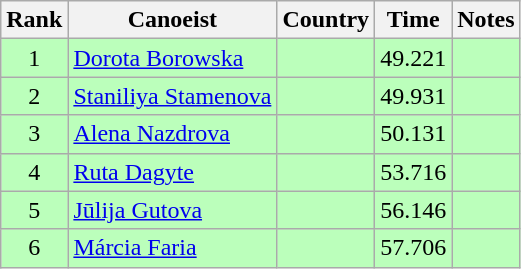<table class="wikitable" style="text-align:center">
<tr>
<th>Rank</th>
<th>Canoeist</th>
<th>Country</th>
<th>Time</th>
<th>Notes</th>
</tr>
<tr bgcolor=bbffbb>
<td>1</td>
<td align="left"><a href='#'>Dorota Borowska</a></td>
<td align="left"></td>
<td>49.221</td>
<td></td>
</tr>
<tr bgcolor=bbffbb>
<td>2</td>
<td align="left"><a href='#'>Staniliya Stamenova</a></td>
<td align="left"></td>
<td>49.931</td>
<td></td>
</tr>
<tr bgcolor=bbffbb>
<td>3</td>
<td align="left"><a href='#'>Alena Nazdrova</a></td>
<td align="left"></td>
<td>50.131</td>
<td></td>
</tr>
<tr bgcolor=bbffbb>
<td>4</td>
<td align="left"><a href='#'>Ruta Dagyte</a></td>
<td align="left"></td>
<td>53.716</td>
<td></td>
</tr>
<tr bgcolor=bbffbb>
<td>5</td>
<td align="left"><a href='#'>Jūlija Gutova</a></td>
<td align="left"></td>
<td>56.146</td>
<td></td>
</tr>
<tr bgcolor=bbffbb>
<td>6</td>
<td align="left"><a href='#'>Márcia Faria</a></td>
<td align="left"></td>
<td>57.706</td>
<td></td>
</tr>
</table>
